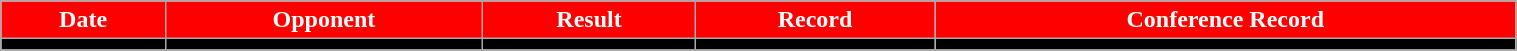<table class="wikitable" width="80%">
<tr align="center"  style=" background:red;color:white;">
<td><strong>Date</strong></td>
<td><strong>Opponent</strong></td>
<td><strong>Result</strong></td>
<td><strong>Record</strong></td>
<td><strong>Conference Record</strong></td>
</tr>
<tr align="center" bgcolor=" ">
<td></td>
<td></td>
<td></td>
<td></td>
<td></td>
</tr>
<tr align="center" bgcolor=" ">
</tr>
</table>
